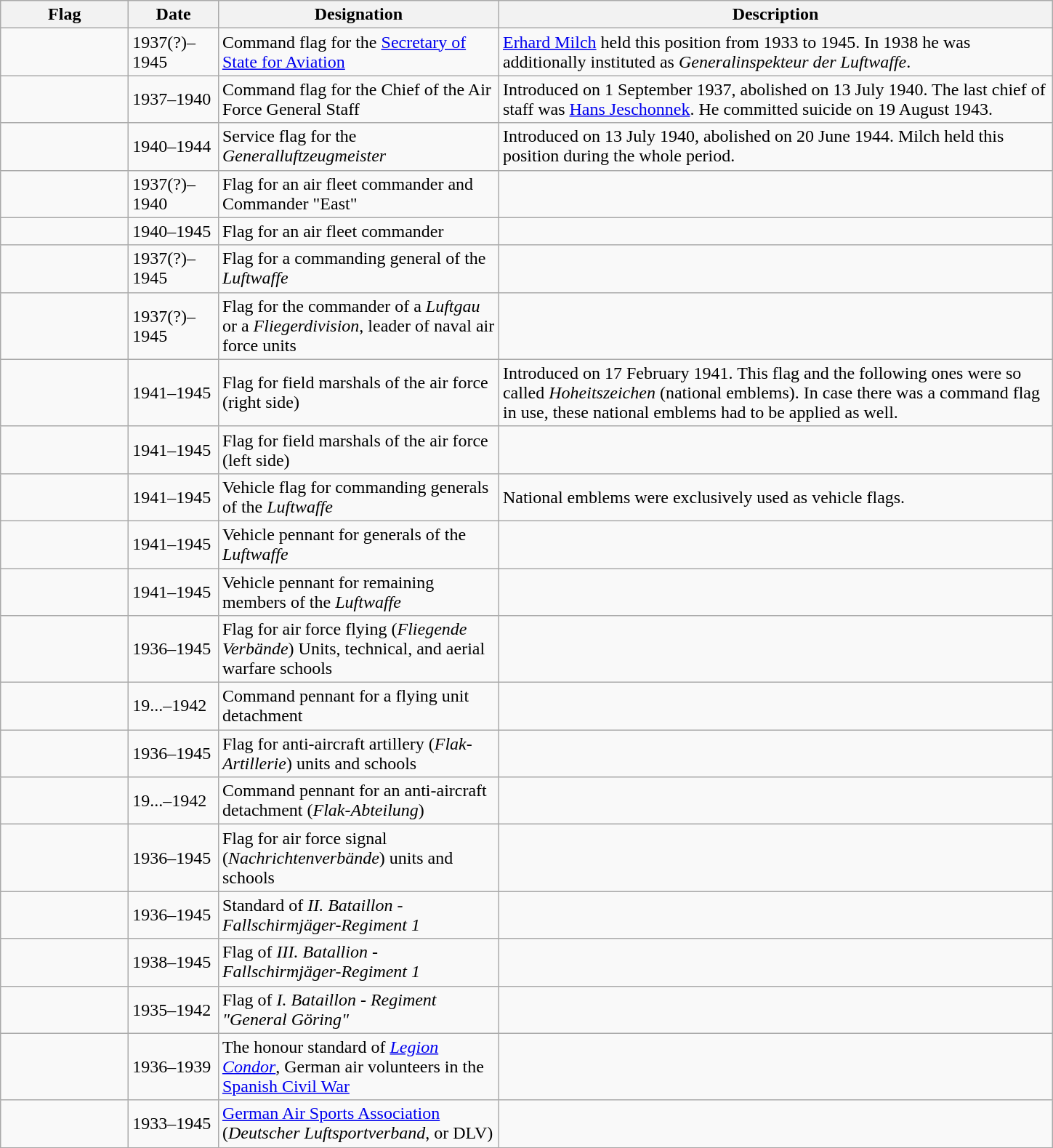<table class="wikitable">
<tr>
<th width="110">Flag</th>
<th width="75">Date</th>
<th width="250">Designation</th>
<th width="500">Description</th>
</tr>
<tr>
<td></td>
<td>1937(?)–1945</td>
<td>Command flag for the <a href='#'>Secretary of State for Aviation</a></td>
<td><a href='#'>Erhard Milch</a> held this position from 1933 to 1945. In 1938 he was additionally instituted as <em>Generalinspekteur der Luftwaffe</em>.</td>
</tr>
<tr>
<td></td>
<td>1937–1940</td>
<td>Command flag for the Chief of the Air Force General Staff</td>
<td>Introduced on 1 September 1937, abolished on 13 July 1940. The last chief of staff was <a href='#'>Hans Jeschonnek</a>. He committed suicide on 19 August 1943.</td>
</tr>
<tr>
<td></td>
<td>1940–1944</td>
<td>Service flag for the <em>Generalluftzeugmeister</em></td>
<td>Introduced on 13 July 1940, abolished on 20 June 1944. Milch held this position during the whole period.</td>
</tr>
<tr>
<td></td>
<td>1937(?)–1940</td>
<td>Flag for an air fleet commander and Commander "East"</td>
<td></td>
</tr>
<tr>
<td></td>
<td>1940–1945</td>
<td>Flag for an air fleet commander</td>
<td></td>
</tr>
<tr>
<td></td>
<td>1937(?)–1945</td>
<td>Flag for a commanding general of the <em>Luftwaffe</em></td>
<td></td>
</tr>
<tr>
<td></td>
<td>1937(?)–1945</td>
<td>Flag for the commander of a <em>Luftgau</em> or a <em>Fliegerdivision</em>, leader of naval air force units</td>
<td></td>
</tr>
<tr>
<td></td>
<td>1941–1945</td>
<td>Flag for field marshals of the air force (right side)</td>
<td>Introduced on 17 February 1941. This flag and the following ones were so called <em>Hoheitszeichen</em> (national emblems). In case there was a command flag in use, these national emblems had to be applied as well.</td>
</tr>
<tr>
<td></td>
<td>1941–1945</td>
<td>Flag for field marshals of the air force (left side)</td>
<td></td>
</tr>
<tr>
<td></td>
<td>1941–1945</td>
<td>Vehicle flag for commanding generals of the <em>Luftwaffe</em></td>
<td>National emblems were exclusively used as vehicle flags.</td>
</tr>
<tr>
<td></td>
<td>1941–1945</td>
<td>Vehicle pennant for generals of the <em>Luftwaffe</em></td>
<td></td>
</tr>
<tr>
<td></td>
<td>1941–1945</td>
<td>Vehicle pennant for remaining members of the <em>Luftwaffe</em></td>
<td></td>
</tr>
<tr>
<td></td>
<td>1936–1945</td>
<td>Flag for air force flying (<em>Fliegende Verbände</em>) Units, technical, and aerial warfare schools</td>
<td></td>
</tr>
<tr>
<td></td>
<td>19...–1942</td>
<td>Command pennant for a flying unit detachment</td>
<td></td>
</tr>
<tr>
<td></td>
<td>1936–1945</td>
<td>Flag for anti-aircraft artillery (<em>Flak-Artillerie</em>) units and schools</td>
<td></td>
</tr>
<tr>
<td></td>
<td>19...–1942</td>
<td>Command pennant for an anti-aircraft detachment (<em>Flak-Abteilung</em>)</td>
<td></td>
</tr>
<tr>
<td></td>
<td>1936–1945</td>
<td>Flag for air force signal (<em>Nachrichtenverbände</em>) units and schools</td>
<td></td>
</tr>
<tr>
<td></td>
<td>1936–1945</td>
<td>Standard of <em>II. Bataillon - Fallschirmjäger-Regiment 1</em></td>
<td></td>
</tr>
<tr>
<td></td>
<td>1938–1945</td>
<td>Flag of <em>III. Batallion - Fallschirmjäger-Regiment 1</em></td>
<td></td>
</tr>
<tr>
<td></td>
<td>1935–1942</td>
<td>Flag of <em>I. Bataillon - Regiment "General Göring"</em></td>
<td></td>
</tr>
<tr>
<td></td>
<td>1936–1939</td>
<td>The honour standard of <a href='#'><em>Legion Condor</em></a>, German air volunteers in the <a href='#'>Spanish Civil War</a></td>
<td></td>
</tr>
<tr>
<td></td>
<td>1933–1945</td>
<td><a href='#'>German Air Sports Association</a> (<em>Deutscher Luftsportverband</em>, or DLV)</td>
<td></td>
</tr>
</table>
